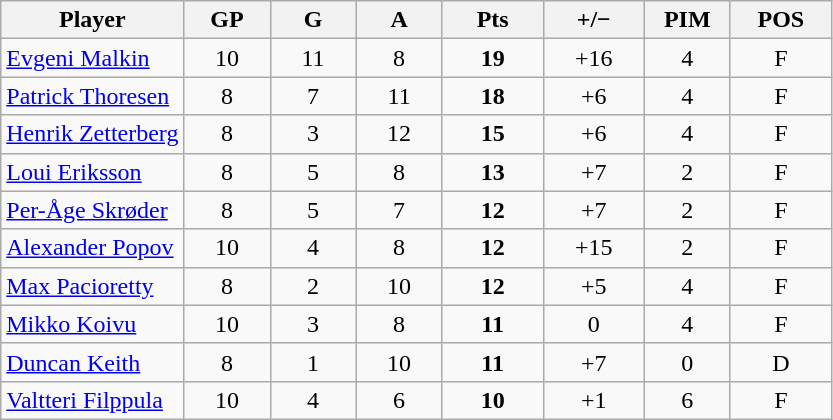<table class="wikitable sortable" style="text-align:center;">
<tr>
<th>Player</th>
<th style="width:50px;">GP</th>
<th style="width:50px;">G</th>
<th style="width:50px;">A</th>
<th style="width:60px;">Pts</th>
<th style="width:60px;">+/−</th>
<th style="width:50px;">PIM</th>
<th style="width:60px;">POS</th>
</tr>
<tr>
<td style="text-align:left;"> <a href='#'>Evgeni Malkin</a></td>
<td>10</td>
<td>11</td>
<td>8</td>
<td><strong>19</strong></td>
<td>+16</td>
<td>4</td>
<td>F</td>
</tr>
<tr>
<td style="text-align:left;"> <a href='#'>Patrick Thoresen</a></td>
<td>8</td>
<td>7</td>
<td>11</td>
<td><strong>18</strong></td>
<td>+6</td>
<td>4</td>
<td>F</td>
</tr>
<tr>
<td style="text-align:left;"> <a href='#'>Henrik Zetterberg</a></td>
<td>8</td>
<td>3</td>
<td>12</td>
<td><strong>15</strong></td>
<td>+6</td>
<td>4</td>
<td>F</td>
</tr>
<tr>
<td style="text-align:left;"> <a href='#'>Loui Eriksson</a></td>
<td>8</td>
<td>5</td>
<td>8</td>
<td><strong>13</strong></td>
<td>+7</td>
<td>2</td>
<td>F</td>
</tr>
<tr>
<td style="text-align:left;"> <a href='#'>Per-Åge Skrøder</a></td>
<td>8</td>
<td>5</td>
<td>7</td>
<td><strong>12</strong></td>
<td>+7</td>
<td>2</td>
<td>F</td>
</tr>
<tr>
<td style="text-align:left;"> <a href='#'>Alexander Popov</a></td>
<td>10</td>
<td>4</td>
<td>8</td>
<td><strong>12</strong></td>
<td>+15</td>
<td>2</td>
<td>F</td>
</tr>
<tr>
<td style="text-align:left;"> <a href='#'>Max Pacioretty</a></td>
<td>8</td>
<td>2</td>
<td>10</td>
<td><strong>12</strong></td>
<td>+5</td>
<td>4</td>
<td>F</td>
</tr>
<tr>
<td style="text-align:left;"> <a href='#'>Mikko Koivu</a></td>
<td>10</td>
<td>3</td>
<td>8</td>
<td><strong>11</strong></td>
<td>0</td>
<td>4</td>
<td>F</td>
</tr>
<tr>
<td style="text-align:left;"> <a href='#'>Duncan Keith</a></td>
<td>8</td>
<td>1</td>
<td>10</td>
<td><strong>11</strong></td>
<td>+7</td>
<td>0</td>
<td>D</td>
</tr>
<tr>
<td style="text-align:left;"> <a href='#'>Valtteri Filppula</a></td>
<td>10</td>
<td>4</td>
<td>6</td>
<td><strong>10</strong></td>
<td>+1</td>
<td>6</td>
<td>F</td>
</tr>
</table>
